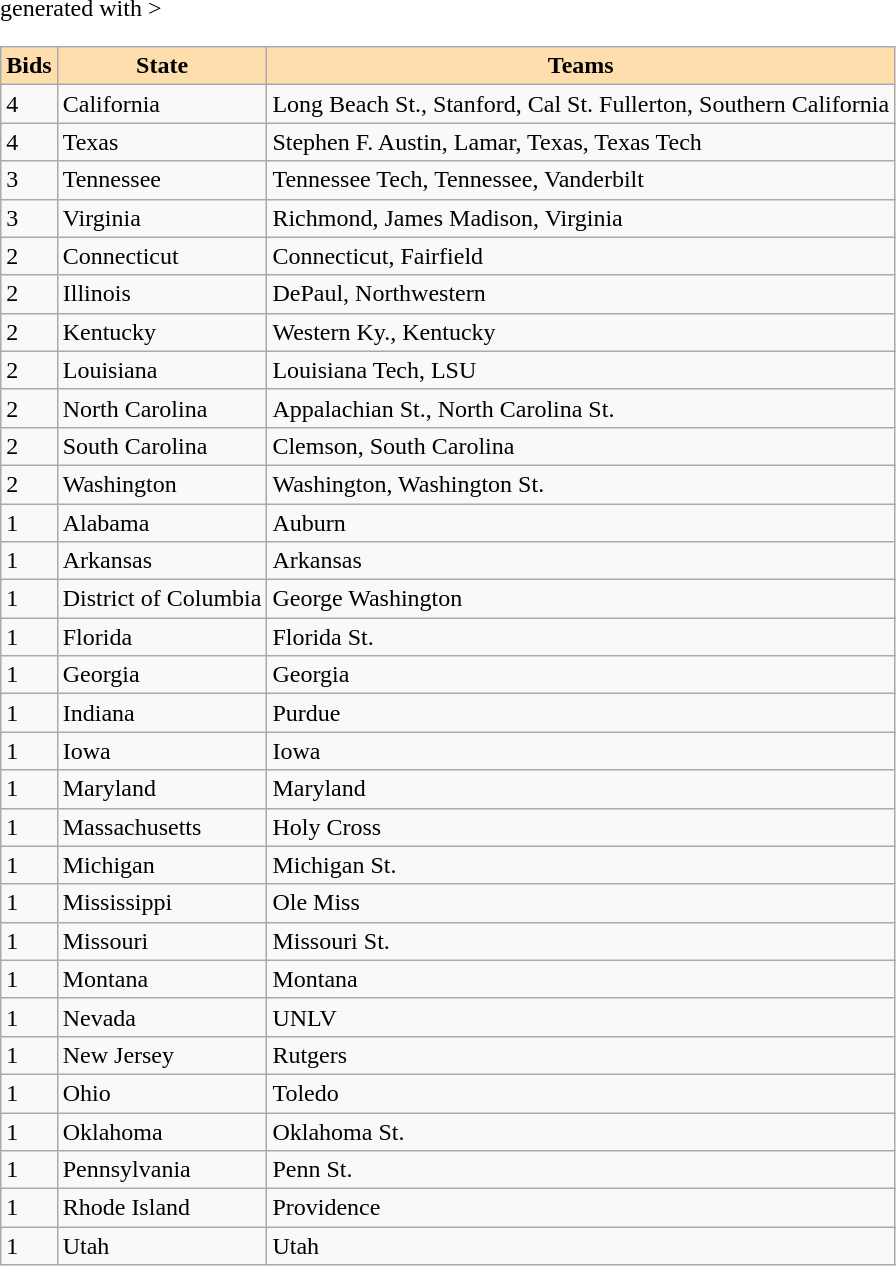<table class="wikitable sortable" <hiddentext>generated with   >
<tr>
<th style="background-color:#FFDEAD;">Bids</th>
<th style="background-color:#FFDEAD;">State</th>
<th style="background-color:#FFDEAD;">Teams</th>
</tr>
<tr valign="bottom">
<td height="14">4</td>
<td>California</td>
<td>Long Beach St., Stanford, Cal St. Fullerton, Southern California</td>
</tr>
<tr valign="bottom">
<td height="14">4</td>
<td>Texas</td>
<td>Stephen F. Austin, Lamar, Texas, Texas Tech</td>
</tr>
<tr valign="bottom">
<td height="14">3</td>
<td>Tennessee</td>
<td>Tennessee Tech, Tennessee, Vanderbilt</td>
</tr>
<tr valign="bottom">
<td height="14">3</td>
<td>Virginia</td>
<td>Richmond, James Madison, Virginia</td>
</tr>
<tr valign="bottom">
<td height="14">2</td>
<td>Connecticut</td>
<td>Connecticut, Fairfield</td>
</tr>
<tr valign="bottom">
<td height="14">2</td>
<td>Illinois</td>
<td>DePaul, Northwestern</td>
</tr>
<tr valign="bottom">
<td height="14">2</td>
<td>Kentucky</td>
<td>Western Ky., Kentucky</td>
</tr>
<tr valign="bottom">
<td height="14">2</td>
<td>Louisiana</td>
<td>Louisiana Tech, LSU</td>
</tr>
<tr valign="bottom">
<td height="14">2</td>
<td>North Carolina</td>
<td>Appalachian St., North Carolina St.</td>
</tr>
<tr valign="bottom">
<td height="14">2</td>
<td>South Carolina</td>
<td>Clemson, South Carolina</td>
</tr>
<tr valign="bottom">
<td height="14">2</td>
<td>Washington</td>
<td>Washington, Washington St.</td>
</tr>
<tr valign="bottom">
<td height="14">1</td>
<td>Alabama</td>
<td>Auburn</td>
</tr>
<tr valign="bottom">
<td height="14">1</td>
<td>Arkansas</td>
<td>Arkansas</td>
</tr>
<tr valign="bottom">
<td height="14">1</td>
<td>District of Columbia</td>
<td>George Washington</td>
</tr>
<tr valign="bottom">
<td height="14">1</td>
<td>Florida</td>
<td>Florida St.</td>
</tr>
<tr valign="bottom">
<td height="14">1</td>
<td>Georgia</td>
<td>Georgia</td>
</tr>
<tr valign="bottom">
<td height="14">1</td>
<td>Indiana</td>
<td>Purdue</td>
</tr>
<tr valign="bottom">
<td height="14">1</td>
<td>Iowa</td>
<td>Iowa</td>
</tr>
<tr valign="bottom">
<td height="14">1</td>
<td>Maryland</td>
<td>Maryland</td>
</tr>
<tr valign="bottom">
<td height="14">1</td>
<td>Massachusetts</td>
<td>Holy Cross</td>
</tr>
<tr valign="bottom">
<td height="14">1</td>
<td>Michigan</td>
<td>Michigan St.</td>
</tr>
<tr valign="bottom">
<td height="14">1</td>
<td>Mississippi</td>
<td>Ole Miss</td>
</tr>
<tr valign="bottom">
<td height="14">1</td>
<td>Missouri</td>
<td>Missouri St.</td>
</tr>
<tr valign="bottom">
<td height="14">1</td>
<td>Montana</td>
<td>Montana</td>
</tr>
<tr valign="bottom">
<td height="14">1</td>
<td>Nevada</td>
<td>UNLV</td>
</tr>
<tr valign="bottom">
<td height="14">1</td>
<td>New Jersey</td>
<td>Rutgers</td>
</tr>
<tr valign="bottom">
<td height="14">1</td>
<td>Ohio</td>
<td>Toledo</td>
</tr>
<tr valign="bottom">
<td height="14">1</td>
<td>Oklahoma</td>
<td>Oklahoma St.</td>
</tr>
<tr valign="bottom">
<td height="14">1</td>
<td>Pennsylvania</td>
<td>Penn St.</td>
</tr>
<tr valign="bottom">
<td height="14">1</td>
<td>Rhode Island</td>
<td>Providence</td>
</tr>
<tr valign="bottom">
<td height="14">1</td>
<td>Utah</td>
<td>Utah</td>
</tr>
</table>
